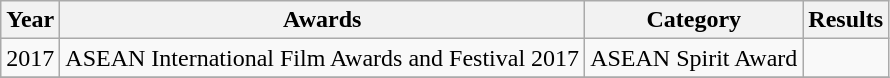<table class="wikitable">
<tr>
<th>Year</th>
<th>Awards</th>
<th>Category</th>
<th>Results</th>
</tr>
<tr>
<td>2017</td>
<td>ASEAN International Film Awards and Festival 2017</td>
<td>ASEAN Spirit Award</td>
<td></td>
</tr>
<tr>
</tr>
</table>
